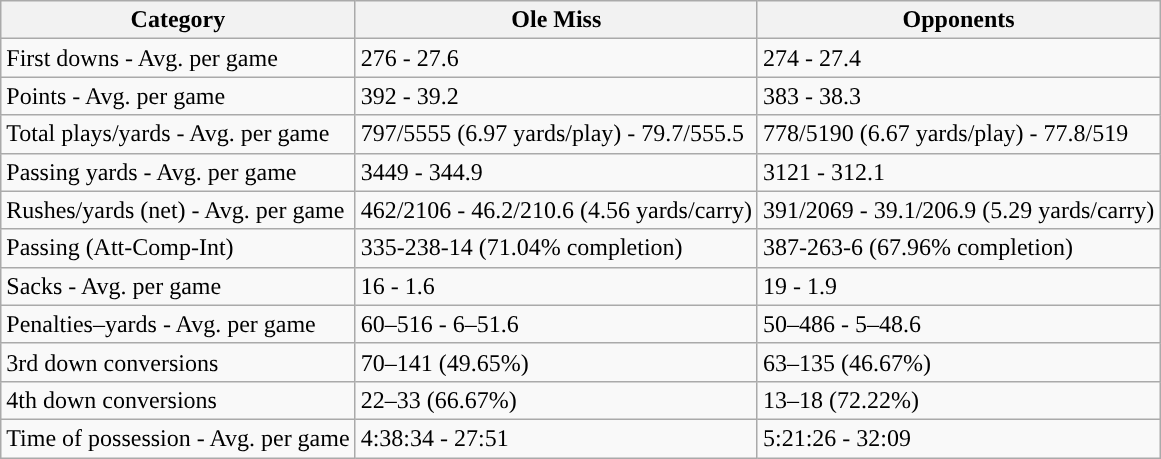<table class="wikitable" style="float: left;">
<tr>
<th>Category</th>
<th>Ole Miss</th>
<th>Opponents</th>
</tr>
<tr>
<td>First downs - Avg. per game</td>
<td>276 - 27.6</td>
<td>274 - 27.4</td>
</tr>
<tr>
<td>Points - Avg. per game</td>
<td>392 - 39.2</td>
<td>383 - 38.3</td>
</tr>
<tr>
<td>Total plays/yards - Avg. per game</td>
<td>797/5555 (6.97 yards/play) - 79.7/555.5</td>
<td>778/5190 (6.67 yards/play) - 77.8/519</td>
</tr>
<tr>
<td>Passing yards - Avg. per game</td>
<td>3449 - 344.9</td>
<td>3121 - 312.1</td>
</tr>
<tr>
<td>Rushes/yards (net) - Avg. per game</td>
<td>462/2106 - 46.2/210.6 (4.56 yards/carry)</td>
<td>391/2069 - 39.1/206.9 (5.29 yards/carry)</td>
</tr>
<tr>
<td>Passing (Att-Comp-Int)</td>
<td>335-238-14 (71.04% completion)</td>
<td>387-263-6 (67.96% completion)</td>
</tr>
<tr>
<td>Sacks - Avg. per game</td>
<td>16 - 1.6</td>
<td>19 - 1.9</td>
</tr>
<tr>
<td>Penalties–yards - Avg. per game</td>
<td>60–516 - 6–51.6</td>
<td>50–486 - 5–48.6</td>
</tr>
<tr>
<td>3rd down conversions</td>
<td>70–141 (49.65%)</td>
<td>63–135 (46.67%)</td>
</tr>
<tr>
<td>4th down conversions</td>
<td>22–33 (66.67%)</td>
<td>13–18 (72.22%)</td>
</tr>
<tr>
<td>Time of possession - Avg. per game</td>
<td>4:38:34 - 27:51</td>
<td>5:21:26 - 32:09</td>
</tr>
</table>
